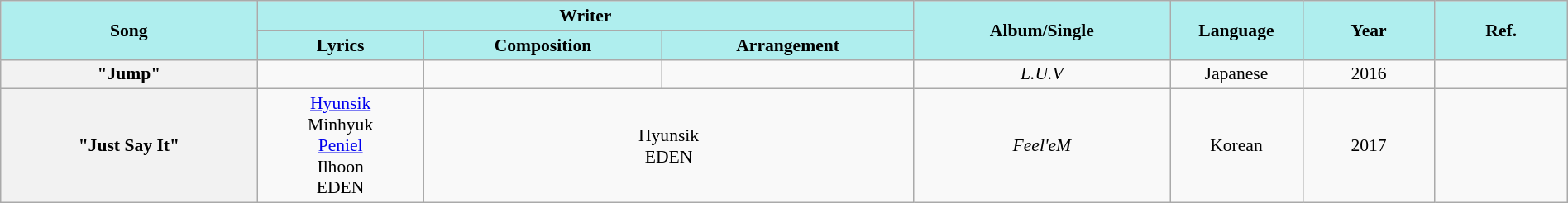<table class="wikitable" style="margin:0.5em auto; clear:both; font-size:.9em; text-align:center; width:100%">
<tr>
<th rowspan="2" style="width:200px; background:#AFEEEE;">Song</th>
<th colspan="3" style="width:700px; background:#AFEEEE;">Writer</th>
<th rowspan="2" style="width:200px; background:#AFEEEE;">Album/Single</th>
<th rowspan="2" style="width:100px; background:#AFEEEE;">Language</th>
<th rowspan="2" style="width:100px; background:#AFEEEE;">Year</th>
<th rowspan="2" style="width:100px; background:#AFEEEE;">Ref.</th>
</tr>
<tr>
<th style=background:#AFEEEE;">Lyrics</th>
<th style=background:#AFEEEE;">Composition</th>
<th style=background:#AFEEEE;">Arrangement</th>
</tr>
<tr>
<th scope="row">"Jump"</th>
<td></td>
<td></td>
<td></td>
<td><em>L.U.V</em></td>
<td>Japanese</td>
<td>2016</td>
<td></td>
</tr>
<tr>
<th scope="row">"Just Say It" </th>
<td><a href='#'>Hyunsik</a><br>Minhyuk<br><a href='#'>Peniel</a><br>Ilhoon<br>EDEN</td>
<td colspan="2">Hyunsik<br> EDEN</td>
<td><em>Feel'eM</em></td>
<td>Korean</td>
<td>2017</td>
<td></td>
</tr>
</table>
